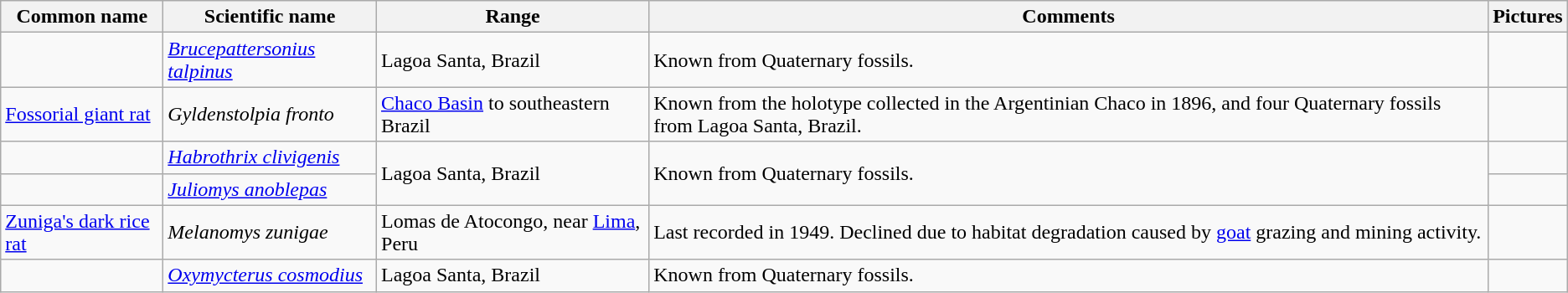<table class="wikitable">
<tr>
<th>Common name</th>
<th>Scientific name</th>
<th>Range</th>
<th class="unsortable">Comments</th>
<th>Pictures</th>
</tr>
<tr>
<td></td>
<td><em><a href='#'>Brucepattersonius talpinus</a></em></td>
<td>Lagoa Santa, Brazil</td>
<td>Known from Quaternary fossils.</td>
<td></td>
</tr>
<tr>
<td><a href='#'>Fossorial giant rat</a></td>
<td><em>Gyldenstolpia fronto</em></td>
<td><a href='#'>Chaco Basin</a> to southeastern Brazil</td>
<td>Known from the holotype collected in the Argentinian Chaco in 1896, and four Quaternary fossils from Lagoa Santa, Brazil.</td>
<td></td>
</tr>
<tr>
<td></td>
<td><em><a href='#'>Habrothrix clivigenis</a></em></td>
<td rowspan="2">Lagoa Santa, Brazil</td>
<td rowspan="2">Known from Quaternary fossils.</td>
<td></td>
</tr>
<tr>
<td></td>
<td><em><a href='#'>Juliomys anoblepas</a></em></td>
<td></td>
</tr>
<tr>
<td><a href='#'>Zuniga's dark rice rat</a></td>
<td><em>Melanomys zunigae</em></td>
<td>Lomas de Atocongo, near <a href='#'>Lima</a>, Peru</td>
<td>Last recorded in 1949. Declined due to habitat degradation caused by <a href='#'>goat</a> grazing and mining activity.</td>
</tr>
<tr>
<td></td>
<td><em><a href='#'>Oxymycterus cosmodius</a></em></td>
<td>Lagoa Santa, Brazil</td>
<td>Known from Quaternary fossils.</td>
<td></td>
</tr>
</table>
